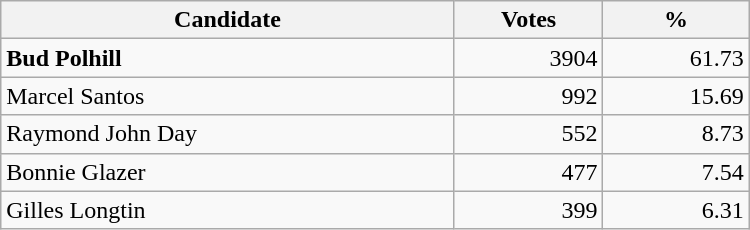<table style="width:500px;" class="wikitable">
<tr>
<th align="center">Candidate</th>
<th align="center">Votes</th>
<th align="center">%</th>
</tr>
<tr>
<td align="left"><strong>Bud Polhill</strong></td>
<td align="right">3904</td>
<td align="right">61.73</td>
</tr>
<tr>
<td align="left">Marcel Santos</td>
<td align="right">992</td>
<td align="right">15.69</td>
</tr>
<tr>
<td align="left">Raymond John Day</td>
<td align="right">552</td>
<td align="right">8.73</td>
</tr>
<tr>
<td align="left">Bonnie Glazer</td>
<td align="right">477</td>
<td align="right">7.54</td>
</tr>
<tr>
<td align="left">Gilles Longtin</td>
<td align="right">399</td>
<td align="right">6.31</td>
</tr>
</table>
